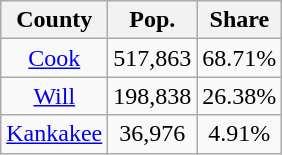<table class="wikitable sortable" style="text-align:center;">
<tr>
<th>County</th>
<th>Pop.</th>
<th>Share</th>
</tr>
<tr>
<td><a href='#'>Cook</a></td>
<td>517,863</td>
<td>68.71%</td>
</tr>
<tr>
<td><a href='#'>Will</a></td>
<td>198,838</td>
<td>26.38%</td>
</tr>
<tr>
<td><a href='#'>Kankakee</a></td>
<td>36,976</td>
<td>4.91%</td>
</tr>
</table>
